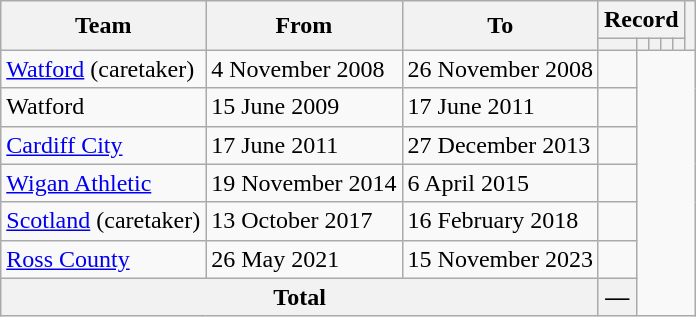<table class=wikitable style="text-align: center">
<tr>
<th rowspan=2>Team</th>
<th rowspan=2>From</th>
<th rowspan=2>To</th>
<th colspan=5>Record</th>
<th rowspan=2></th>
</tr>
<tr>
<th></th>
<th></th>
<th></th>
<th></th>
<th></th>
</tr>
<tr>
<td align=left><a href='#'>Watford</a> (caretaker)</td>
<td align=left>4 November 2008</td>
<td align=left>26 November 2008<br></td>
<td></td>
</tr>
<tr>
<td align=left>Watford</td>
<td align=left>15 June 2009</td>
<td align=left>17 June 2011<br></td>
<td></td>
</tr>
<tr>
<td align=left><a href='#'>Cardiff City</a></td>
<td align=left>17 June 2011</td>
<td align=left>27 December 2013<br></td>
<td></td>
</tr>
<tr>
<td align=left><a href='#'>Wigan Athletic</a></td>
<td align=left>19 November 2014</td>
<td align=left>6 April 2015<br></td>
<td></td>
</tr>
<tr>
<td align=left><a href='#'>Scotland</a> (caretaker)</td>
<td align=left>13 October 2017</td>
<td align=left>16 February 2018<br></td>
<td></td>
</tr>
<tr>
<td align=left><a href='#'>Ross County</a></td>
<td align=left>26 May 2021</td>
<td align=left>15 November 2023<br></td>
<td></td>
</tr>
<tr>
<th colspan=3>Total<br></th>
<th>—</th>
</tr>
</table>
